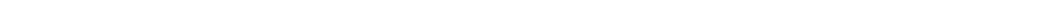<table style="width:88%; text-align:center;">
<tr style="color:white;">
<td style="background:"><strong>26</strong></td>
<td style="background:"><strong>3</strong></td>
<td style="background:"><strong>34</strong></td>
</tr>
</table>
